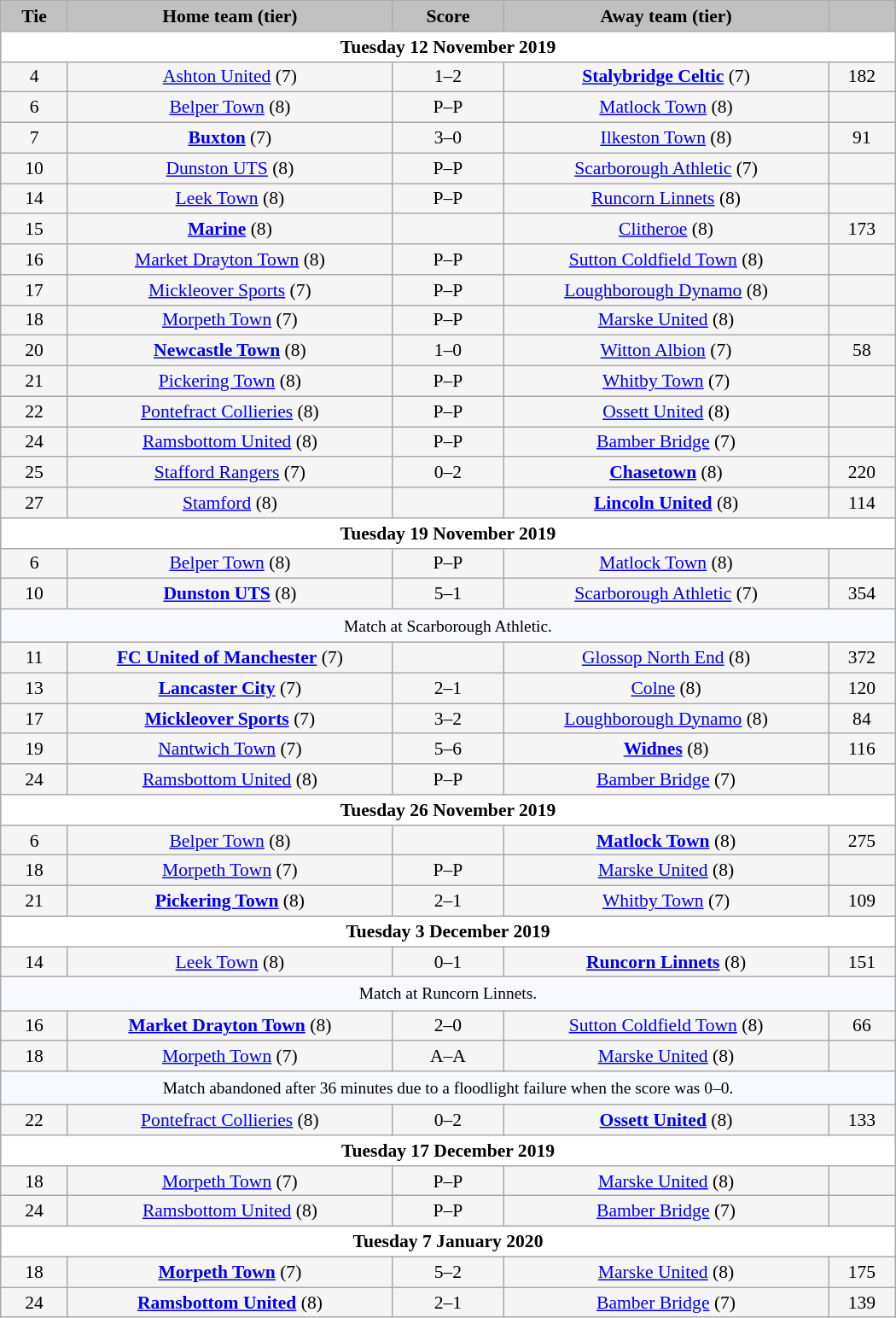<table class="wikitable" style="width: 700px; background:WhiteSmoke; text-align:center; font-size:90%">
<tr>
<td scope="col" style="width:  7.50%; background:silver;"><strong>Tie</strong></td>
<td scope="col" style="width: 36.25%; background:silver;"><strong>Home team (tier)</strong></td>
<td scope="col" style="width: 12.50%; background:silver;"><strong>Score</strong></td>
<td scope="col" style="width: 36.25%; background:silver;"><strong>Away team (tier)</strong></td>
<td scope="col" style="width:  7.50%; background:silver;"><strong></strong></td>
</tr>
<tr>
<td colspan="5" style= background:White><strong>Tuesday 12 November 2019</strong></td>
</tr>
<tr>
<td>4</td>
<td><a href='#'>Ashton United</a> (7)</td>
<td>1–2</td>
<td><strong><a href='#'>Stalybridge Celtic</a></strong> (7)</td>
<td>182</td>
</tr>
<tr>
<td>6</td>
<td><a href='#'>Belper Town</a> (8)</td>
<td>P–P</td>
<td><a href='#'>Matlock Town</a> (8)</td>
<td></td>
</tr>
<tr>
<td>7</td>
<td><strong><a href='#'>Buxton</a></strong> (7)</td>
<td>3–0</td>
<td><a href='#'>Ilkeston Town</a> (8)</td>
<td>91</td>
</tr>
<tr>
<td>10</td>
<td><a href='#'>Dunston UTS</a> (8)</td>
<td>P–P</td>
<td><a href='#'>Scarborough Athletic</a> (7)</td>
<td></td>
</tr>
<tr>
<td>14</td>
<td><a href='#'>Leek Town</a> (8)</td>
<td>P–P</td>
<td><a href='#'>Runcorn Linnets</a> (8)</td>
<td></td>
</tr>
<tr>
<td>15</td>
<td><strong><a href='#'>Marine</a></strong> (8)</td>
<td></td>
<td><a href='#'>Clitheroe</a> (8)</td>
<td>173</td>
</tr>
<tr>
<td>16</td>
<td><a href='#'>Market Drayton Town</a> (8)</td>
<td>P–P</td>
<td><a href='#'>Sutton Coldfield Town</a> (8)</td>
<td></td>
</tr>
<tr>
<td>17</td>
<td><a href='#'>Mickleover Sports</a> (7)</td>
<td>P–P</td>
<td><a href='#'>Loughborough Dynamo</a> (8)</td>
<td></td>
</tr>
<tr>
<td>18</td>
<td><a href='#'>Morpeth Town</a> (7)</td>
<td>P–P</td>
<td><a href='#'>Marske United</a> (8)</td>
<td></td>
</tr>
<tr>
<td>20</td>
<td><strong><a href='#'>Newcastle Town</a></strong> (8)</td>
<td>1–0</td>
<td><a href='#'>Witton Albion</a> (7)</td>
<td>58</td>
</tr>
<tr>
<td>21</td>
<td><a href='#'>Pickering Town</a> (8)</td>
<td>P–P</td>
<td><a href='#'>Whitby Town</a> (7)</td>
<td></td>
</tr>
<tr>
<td>22</td>
<td><a href='#'>Pontefract Collieries</a> (8)</td>
<td>P–P</td>
<td><a href='#'>Ossett United</a> (8)</td>
<td></td>
</tr>
<tr>
<td>24</td>
<td><a href='#'>Ramsbottom United</a> (8)</td>
<td>P–P</td>
<td><a href='#'>Bamber Bridge</a> (7)</td>
<td></td>
</tr>
<tr>
<td>25</td>
<td><a href='#'>Stafford Rangers</a> (7)</td>
<td>0–2</td>
<td><strong><a href='#'>Chasetown</a></strong> (8)</td>
<td>220</td>
</tr>
<tr>
<td>27</td>
<td><a href='#'>Stamford</a> (8)</td>
<td></td>
<td><strong><a href='#'>Lincoln United</a></strong> (8)</td>
<td>114</td>
</tr>
<tr>
<td colspan="5" style= background:White><strong>Tuesday 19 November 2019</strong></td>
</tr>
<tr>
<td>6</td>
<td><a href='#'>Belper Town</a> (8)</td>
<td>P–P</td>
<td><a href='#'>Matlock Town</a> (8)</td>
<td></td>
</tr>
<tr>
<td>10</td>
<td><strong><a href='#'>Dunston UTS</a></strong> (8)</td>
<td>5–1</td>
<td><a href='#'>Scarborough Athletic</a> (7)</td>
<td>354</td>
</tr>
<tr>
<td colspan="5" style="background:GhostWhite; height:20px; text-align:center; font-size:90%">Match at Scarborough Athletic.</td>
</tr>
<tr>
<td>11</td>
<td><strong><a href='#'>FC United of Manchester</a></strong> (7)</td>
<td></td>
<td><a href='#'>Glossop North End</a> (8)</td>
<td>372</td>
</tr>
<tr>
<td>13</td>
<td><strong><a href='#'>Lancaster City</a></strong> (7)</td>
<td>2–1</td>
<td><a href='#'>Colne</a> (8)</td>
<td>120</td>
</tr>
<tr>
<td>17</td>
<td><strong><a href='#'>Mickleover Sports</a></strong> (7)</td>
<td>3–2</td>
<td><a href='#'>Loughborough Dynamo</a> (8)</td>
<td>84</td>
</tr>
<tr>
<td>19</td>
<td><a href='#'>Nantwich Town</a> (7)</td>
<td>5–6</td>
<td><strong><a href='#'>Widnes</a></strong> (8)</td>
<td>116</td>
</tr>
<tr>
<td>24</td>
<td><a href='#'>Ramsbottom United</a> (8)</td>
<td>P–P</td>
<td><a href='#'>Bamber Bridge</a> (7)</td>
<td></td>
</tr>
<tr>
<td colspan="5" style= background:White><strong>Tuesday 26 November 2019</strong></td>
</tr>
<tr>
<td>6</td>
<td><a href='#'>Belper Town</a> (8)</td>
<td></td>
<td><strong><a href='#'>Matlock Town</a></strong> (8)</td>
<td>275</td>
</tr>
<tr>
<td>18</td>
<td><a href='#'>Morpeth Town</a> (7)</td>
<td>P–P</td>
<td><a href='#'>Marske United</a> (8)</td>
<td></td>
</tr>
<tr>
<td>21</td>
<td><strong><a href='#'>Pickering Town</a></strong> (8)</td>
<td>2–1</td>
<td><a href='#'>Whitby Town</a> (7)</td>
<td>109</td>
</tr>
<tr>
<td colspan="5" style= background:White><strong>Tuesday 3 December 2019</strong></td>
</tr>
<tr>
<td>14</td>
<td><a href='#'>Leek Town</a> (8)</td>
<td>0–1</td>
<td><strong><a href='#'>Runcorn Linnets</a></strong> (8)</td>
<td>151</td>
</tr>
<tr>
<td colspan="5" style="background:GhostWhite; height:20px; text-align:center; font-size:90%">Match at Runcorn Linnets.</td>
</tr>
<tr>
<td>16</td>
<td><strong><a href='#'>Market Drayton Town</a></strong> (8)</td>
<td>2–0</td>
<td><a href='#'>Sutton Coldfield Town</a> (8)</td>
<td>66</td>
</tr>
<tr>
<td>18</td>
<td><a href='#'>Morpeth Town</a> (7)</td>
<td>A–A</td>
<td><a href='#'>Marske United</a> (8)</td>
<td></td>
</tr>
<tr>
<td colspan="5" style="background:GhostWhite; height:20px; text-align:center; font-size:90%">Match abandoned after 36 minutes due to a floodlight failure when the score was 0–0.</td>
</tr>
<tr>
<td>22</td>
<td><a href='#'>Pontefract Collieries</a> (8)</td>
<td>0–2</td>
<td><strong><a href='#'>Ossett United</a></strong> (8)</td>
<td>133</td>
</tr>
<tr>
<td colspan="5" style= background:White><strong>Tuesday 17 December 2019</strong></td>
</tr>
<tr>
<td>18</td>
<td><a href='#'>Morpeth Town</a> (7)</td>
<td>P–P</td>
<td><a href='#'>Marske United</a> (8)</td>
<td></td>
</tr>
<tr>
<td>24</td>
<td><a href='#'>Ramsbottom United</a> (8)</td>
<td>P–P</td>
<td><a href='#'>Bamber Bridge</a> (7)</td>
<td></td>
</tr>
<tr>
<td colspan="5" style= background:White><strong>Tuesday 7 January 2020</strong></td>
</tr>
<tr>
<td>18</td>
<td><strong><a href='#'>Morpeth Town</a></strong> (7)</td>
<td>5–2</td>
<td><a href='#'>Marske United</a> (8)</td>
<td>175</td>
</tr>
<tr>
<td>24</td>
<td><strong><a href='#'>Ramsbottom United</a></strong> (8)</td>
<td>2–1</td>
<td><a href='#'>Bamber Bridge</a> (7)</td>
<td>139</td>
</tr>
</table>
